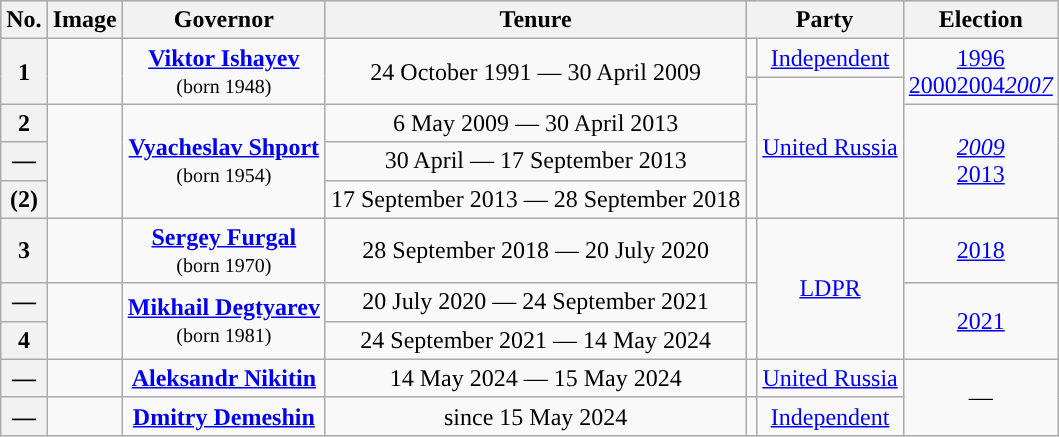<table class="wikitable" style="text-align:center">
<tr style="background:#cccccc" bgcolor=#E6E6AA>
<th>No.</th>
<th>Image</th>
<th>Governor</th>
<th>Tenure</th>
<th colspan="2">Party</th>
<th>Election</th>
</tr>
<tr>
<th rowspan=2>1</th>
<td rowspan=2></td>
<td rowspan=2><strong><a href='#'>Viktor Ishayev</a></strong><br><small>(born 1948)</small></td>
<td rowspan=2>24 October 1991 — 30 April 2009</td>
<td style="background: "></td>
<td><a href='#'>Independent</a></td>
<td rowspan=2><a href='#'>1996</a><br><a href='#'>2000</a><a href='#'>2004</a><em><a href='#'>2007</a></em></td>
</tr>
<tr>
<td style="background: "></td>
<td rowspan=4><a href='#'>United Russia</a></td>
</tr>
<tr>
<th>2</th>
<td rowspan=3></td>
<td rowspan=3><strong><a href='#'>Vyacheslav Shport</a></strong><br><small>(born 1954)</small></td>
<td>6 May 2009 — 30 April 2013</td>
<td rowspan=3; style="background: "></td>
<td rowspan=3><em><a href='#'>2009</a></em><br><a href='#'>2013</a></td>
</tr>
<tr>
<th>—</th>
<td>30 April — 17 September 2013</td>
</tr>
<tr>
<th>(2)</th>
<td>17 September 2013 — 28 September 2018</td>
</tr>
<tr>
<th>3</th>
<td></td>
<td><strong><a href='#'>Sergey Furgal</a></strong><br><small>(born 1970)</small></td>
<td>28 September 2018 — 20 July 2020</td>
<td style="background: "></td>
<td rowspan=3><a href='#'>LDPR</a></td>
<td><a href='#'>2018</a></td>
</tr>
<tr>
<th>—</th>
<td rowspan=2></td>
<td rowspan=2><strong><a href='#'>Mikhail Degtyarev</a></strong><br><small>(born 1981)</small></td>
<td>20 July 2020 — 24 September 2021</td>
<td rowspan=2; style="background: "></td>
<td rowspan=2><a href='#'>2021</a></td>
</tr>
<tr>
<th>4</th>
<td>24 September 2021 — 14 May 2024</td>
</tr>
<tr>
<th>—</th>
<td></td>
<td><strong><a href='#'>Aleksandr Nikitin</a></strong></td>
<td>14 May 2024 — 15 May 2024</td>
<td style="background: "></td>
<td><a href='#'>United Russia</a></td>
<td rowspan=2>—</td>
</tr>
<tr>
<th>—</th>
<td></td>
<td><strong><a href='#'>Dmitry Demeshin</a></strong></td>
<td>since 15 May 2024</td>
<td style="background: "></td>
<td><a href='#'>Independent</a></td>
</tr>
</table>
